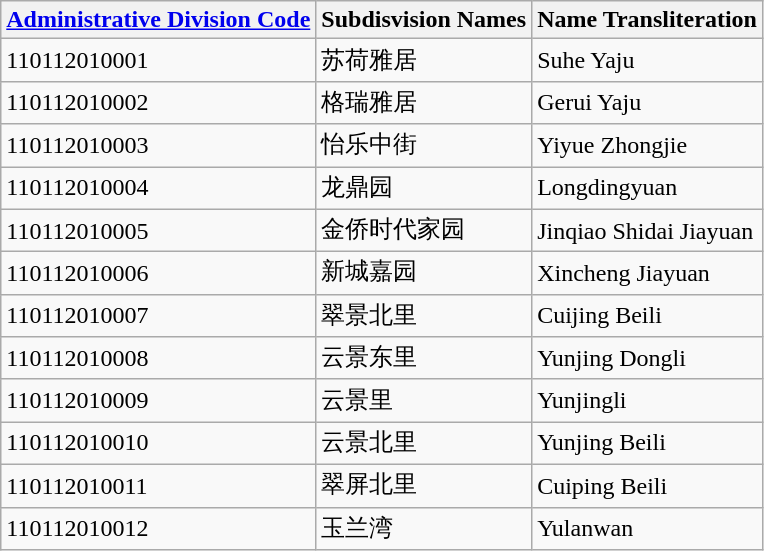<table class="wikitable sortable">
<tr>
<th><a href='#'>Administrative Division Code</a></th>
<th>Subdisvision Names</th>
<th>Name Transliteration</th>
</tr>
<tr>
<td>110112010001</td>
<td>苏荷雅居</td>
<td>Suhe Yaju</td>
</tr>
<tr>
<td>110112010002</td>
<td>格瑞雅居</td>
<td>Gerui Yaju</td>
</tr>
<tr>
<td>110112010003</td>
<td>怡乐中街</td>
<td>Yiyue Zhongjie</td>
</tr>
<tr>
<td>110112010004</td>
<td>龙鼎园</td>
<td>Longdingyuan</td>
</tr>
<tr>
<td>110112010005</td>
<td>金侨时代家园</td>
<td>Jinqiao Shidai Jiayuan</td>
</tr>
<tr>
<td>110112010006</td>
<td>新城嘉园</td>
<td>Xincheng Jiayuan</td>
</tr>
<tr>
<td>110112010007</td>
<td>翠景北里</td>
<td>Cuijing Beili</td>
</tr>
<tr>
<td>110112010008</td>
<td>云景东里</td>
<td>Yunjing Dongli</td>
</tr>
<tr>
<td>110112010009</td>
<td>云景里</td>
<td>Yunjingli</td>
</tr>
<tr>
<td>110112010010</td>
<td>云景北里</td>
<td>Yunjing Beili</td>
</tr>
<tr>
<td>110112010011</td>
<td>翠屏北里</td>
<td>Cuiping Beili</td>
</tr>
<tr>
<td>110112010012</td>
<td>玉兰湾</td>
<td>Yulanwan</td>
</tr>
</table>
